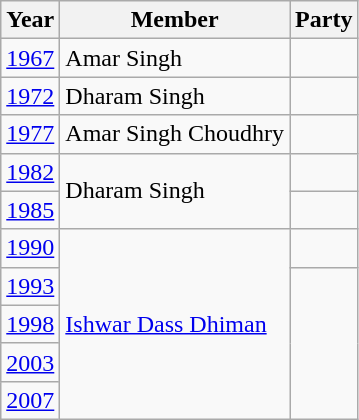<table class="wikitable sortable">
<tr>
<th>Year</th>
<th>Member</th>
<th colspan=2>Party</th>
</tr>
<tr>
<td><a href='#'>1967</a></td>
<td>Amar Singh</td>
<td></td>
</tr>
<tr>
<td><a href='#'>1972</a></td>
<td>Dharam Singh</td>
<td></td>
</tr>
<tr>
<td><a href='#'>1977</a></td>
<td>Amar Singh Choudhry</td>
<td></td>
</tr>
<tr>
<td><a href='#'>1982</a></td>
<td rowspan=2>Dharam Singh</td>
<td></td>
</tr>
<tr>
<td><a href='#'>1985</a></td>
</tr>
<tr>
<td><a href='#'>1990</a></td>
<td rowspan=5><a href='#'>Ishwar Dass Dhiman</a></td>
<td></td>
</tr>
<tr>
<td><a href='#'>1993</a></td>
</tr>
<tr>
<td><a href='#'>1998</a></td>
</tr>
<tr>
<td><a href='#'>2003</a></td>
</tr>
<tr>
<td><a href='#'>2007</a></td>
</tr>
</table>
